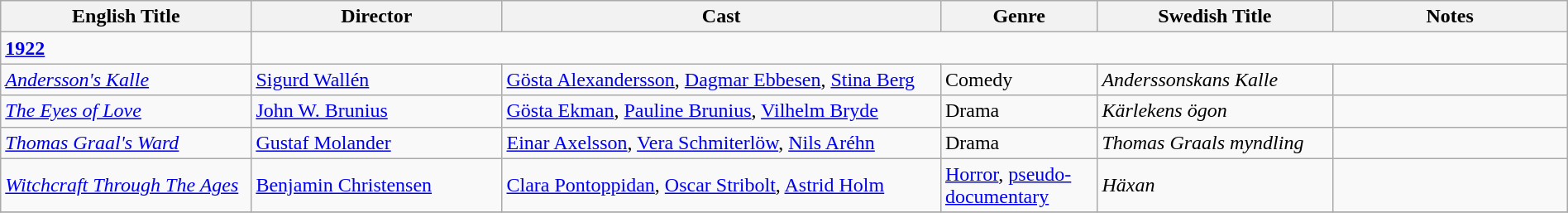<table class="wikitable" style="width:100%;">
<tr>
<th style="width:16%;">English Title</th>
<th style="width:16%;">Director</th>
<th style="width:28%;">Cast</th>
<th style="width:10%;">Genre</th>
<th style="width:15%;">Swedish Title</th>
<th style="width:15%;">Notes</th>
</tr>
<tr>
<td><strong><a href='#'>1922</a></strong></td>
</tr>
<tr>
<td><em><a href='#'>Andersson's Kalle</a></em></td>
<td><a href='#'>Sigurd Wallén</a></td>
<td><a href='#'>Gösta Alexandersson</a>, <a href='#'>Dagmar Ebbesen</a>, <a href='#'>Stina Berg</a></td>
<td>Comedy</td>
<td><em>Anderssonskans Kalle</em></td>
<td></td>
</tr>
<tr>
<td><em><a href='#'>The Eyes of Love</a></em></td>
<td><a href='#'>John W. Brunius</a></td>
<td><a href='#'>Gösta Ekman</a>, <a href='#'>Pauline Brunius</a>, <a href='#'>Vilhelm Bryde</a></td>
<td>Drama</td>
<td><em>Kärlekens ögon</em></td>
<td></td>
</tr>
<tr>
<td><em><a href='#'>Thomas Graal's Ward</a></em></td>
<td><a href='#'>Gustaf Molander</a></td>
<td><a href='#'>Einar Axelsson</a>, <a href='#'>Vera Schmiterlöw</a>, <a href='#'>Nils Aréhn</a></td>
<td>Drama</td>
<td><em>Thomas Graals myndling</em></td>
<td></td>
</tr>
<tr>
<td><em><a href='#'>Witchcraft Through The Ages</a></em></td>
<td><a href='#'>Benjamin Christensen</a></td>
<td><a href='#'>Clara Pontoppidan</a>, <a href='#'>Oscar Stribolt</a>, <a href='#'>Astrid Holm</a></td>
<td><a href='#'>Horror</a>, <a href='#'>pseudo-documentary</a></td>
<td><em>Häxan</em></td>
<td></td>
</tr>
<tr>
</tr>
</table>
